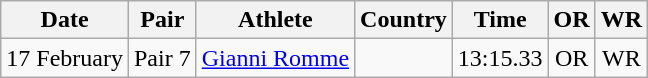<table class="wikitable" style="text-align:center">
<tr>
<th>Date</th>
<th>Pair</th>
<th>Athlete</th>
<th>Country</th>
<th>Time</th>
<th>OR</th>
<th>WR</th>
</tr>
<tr>
<td>17 February</td>
<td>Pair 7</td>
<td align=left><a href='#'>Gianni Romme</a></td>
<td align=left></td>
<td>13:15.33</td>
<td>OR</td>
<td>WR</td>
</tr>
</table>
